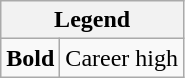<table class="wikitable mw-collapsible mw-collapsed">
<tr>
<th colspan="2">Legend</th>
</tr>
<tr>
<td><strong>Bold</strong></td>
<td>Career high</td>
</tr>
</table>
